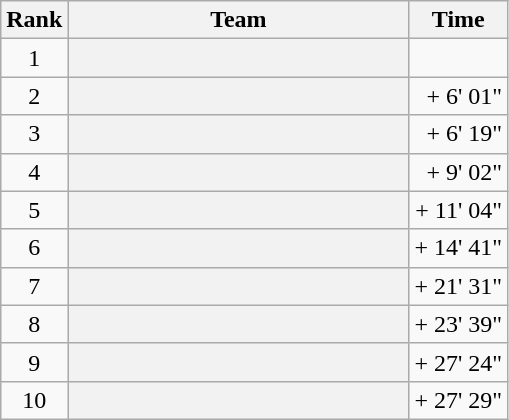<table class="wikitable plainrowheaders">
<tr>
<th>Rank</th>
<th>Team</th>
<th>Time</th>
</tr>
<tr>
<td style="text-align:center;">1</td>
<th scope="row" width=220px> </th>
<td align=right></td>
</tr>
<tr>
<td style="text-align:center;">2</td>
<th scope="row"> </th>
<td align=right>+ 6' 01"</td>
</tr>
<tr>
<td style="text-align:center;">3</td>
<th scope="row">  </th>
<td align=right>+ 6' 19"</td>
</tr>
<tr>
<td style="text-align:center;">4</td>
<th scope="row">  </th>
<td align=right>+ 9' 02"</td>
</tr>
<tr>
<td style="text-align:center;">5</td>
<th scope="row"> </th>
<td align=right>+ 11' 04"</td>
</tr>
<tr>
<td style="text-align:center;">6</td>
<th scope="row"> </th>
<td align=right>+ 14' 41"</td>
</tr>
<tr>
<td style="text-align:center;">7</td>
<th scope="row"> </th>
<td align=right>+ 21' 31"</td>
</tr>
<tr>
<td style="text-align:center;">8</td>
<th scope="row"> </th>
<td align=right>+ 23' 39"</td>
</tr>
<tr>
<td style="text-align:center;">9</td>
<th scope="row"> </th>
<td align=right>+ 27' 24"</td>
</tr>
<tr>
<td style="text-align:center;">10</td>
<th scope="row">  </th>
<td align=right>+ 27' 29"</td>
</tr>
</table>
